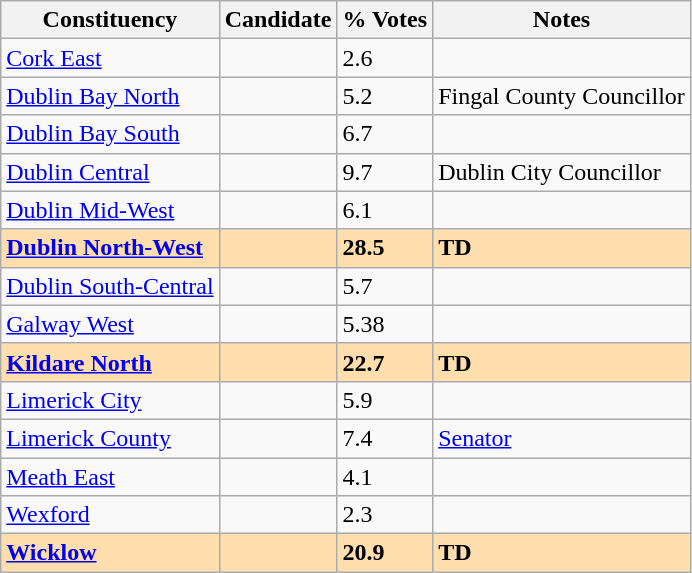<table class="wikitable sortable">
<tr>
<th>Constituency</th>
<th>Candidate</th>
<th>% Votes</th>
<th>Notes </th>
</tr>
<tr>
<td><a href='#'>Cork East</a></td>
<td></td>
<td>2.6</td>
<td></td>
</tr>
<tr>
<td><a href='#'>Dublin Bay North</a></td>
<td></td>
<td>5.2</td>
<td>Fingal County Councillor</td>
</tr>
<tr>
<td><a href='#'>Dublin Bay South</a></td>
<td></td>
<td>6.7</td>
<td></td>
</tr>
<tr>
<td><a href='#'>Dublin Central</a></td>
<td></td>
<td>9.7</td>
<td>Dublin City Councillor</td>
</tr>
<tr>
<td><a href='#'>Dublin Mid-West</a></td>
<td></td>
<td>6.1</td>
<td></td>
</tr>
<tr style="font-weight:bold; background:NavajoWhite;">
<td><a href='#'>Dublin North-West</a></td>
<td></td>
<td>28.5</td>
<td>TD</td>
</tr>
<tr>
<td><a href='#'>Dublin South-Central</a></td>
<td></td>
<td>5.7</td>
<td></td>
</tr>
<tr>
<td><a href='#'>Galway West</a></td>
<td></td>
<td>5.38</td>
<td></td>
</tr>
<tr style="font-weight:bold; background:NavajoWhite;">
<td><a href='#'>Kildare North</a></td>
<td></td>
<td>22.7</td>
<td>TD</td>
</tr>
<tr>
<td><a href='#'>Limerick City</a></td>
<td></td>
<td>5.9</td>
<td></td>
</tr>
<tr>
<td><a href='#'>Limerick County</a></td>
<td></td>
<td>7.4</td>
<td><a href='#'>Senator</a></td>
</tr>
<tr>
<td><a href='#'>Meath East</a></td>
<td></td>
<td>4.1</td>
<td></td>
</tr>
<tr>
<td><a href='#'>Wexford</a></td>
<td></td>
<td>2.3</td>
<td></td>
</tr>
<tr style="font-weight:bold; background:NavajoWhite;">
<td><a href='#'>Wicklow</a></td>
<td></td>
<td>20.9</td>
<td>TD</td>
</tr>
</table>
